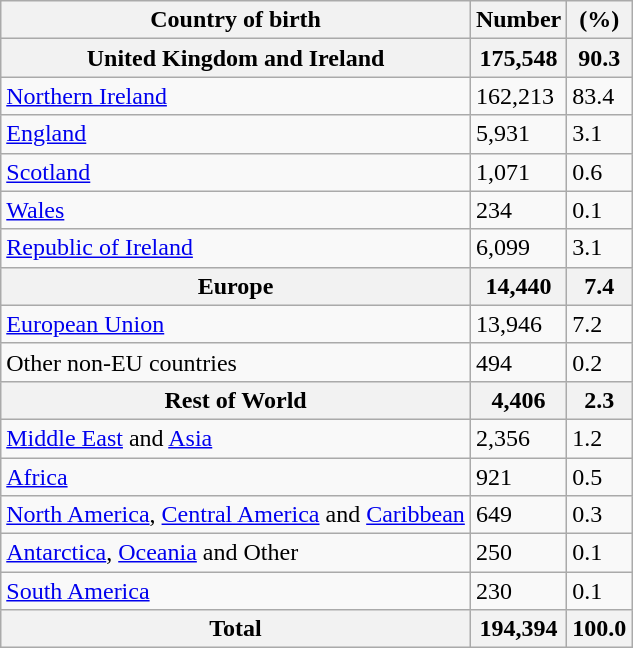<table class="wikitable">
<tr>
<th>Country of birth</th>
<th>Number</th>
<th>(%)</th>
</tr>
<tr>
<th>United Kingdom and Ireland</th>
<th>175,548</th>
<th>90.3</th>
</tr>
<tr>
<td><a href='#'>Northern Ireland</a></td>
<td>162,213</td>
<td>83.4</td>
</tr>
<tr>
<td><a href='#'>England</a></td>
<td>5,931</td>
<td>3.1</td>
</tr>
<tr>
<td><a href='#'>Scotland</a></td>
<td>1,071</td>
<td>0.6</td>
</tr>
<tr>
<td><a href='#'>Wales</a></td>
<td>234</td>
<td>0.1</td>
</tr>
<tr>
<td><a href='#'>Republic of Ireland</a></td>
<td>6,099</td>
<td>3.1</td>
</tr>
<tr>
<th>Europe</th>
<th>14,440</th>
<th>7.4</th>
</tr>
<tr>
<td><a href='#'>European Union</a></td>
<td>13,946</td>
<td>7.2</td>
</tr>
<tr>
<td>Other non-EU countries</td>
<td>494</td>
<td>0.2</td>
</tr>
<tr>
<th>Rest of World</th>
<th>4,406</th>
<th>2.3</th>
</tr>
<tr>
<td><a href='#'>Middle East</a> and <a href='#'>Asia</a></td>
<td>2,356</td>
<td>1.2</td>
</tr>
<tr>
<td><a href='#'>Africa</a></td>
<td>921</td>
<td>0.5</td>
</tr>
<tr>
<td><a href='#'>North America</a>, <a href='#'>Central America</a> and <a href='#'>Caribbean</a></td>
<td>649</td>
<td>0.3</td>
</tr>
<tr>
<td><a href='#'>Antarctica</a>, <a href='#'>Oceania</a> and Other</td>
<td>250</td>
<td>0.1</td>
</tr>
<tr>
<td><a href='#'>South America</a></td>
<td>230</td>
<td>0.1</td>
</tr>
<tr>
<th>Total</th>
<th>194,394</th>
<th>100.0</th>
</tr>
</table>
